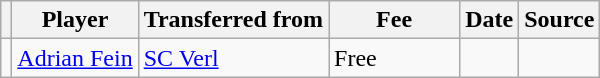<table class="wikitable plainrowheaders sortable">
<tr>
<th></th>
<th scope="col">Player</th>
<th>Transferred from</th>
<th style="width: 80px;">Fee</th>
<th scope="col">Date</th>
<th scope="col">Source</th>
</tr>
<tr>
<td align="center"></td>
<td> <a href='#'>Adrian Fein</a></td>
<td> <a href='#'>SC Verl</a></td>
<td>Free</td>
<td></td>
<td></td>
</tr>
</table>
